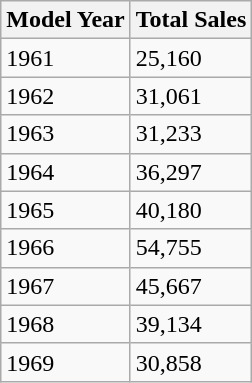<table class="wikitable">
<tr>
<th>Model Year</th>
<th>Total Sales</th>
</tr>
<tr>
<td>1961</td>
<td>25,160</td>
</tr>
<tr>
<td>1962</td>
<td>31,061</td>
</tr>
<tr>
<td>1963</td>
<td>31,233</td>
</tr>
<tr>
<td>1964</td>
<td>36,297</td>
</tr>
<tr>
<td>1965</td>
<td>40,180</td>
</tr>
<tr>
<td>1966</td>
<td>54,755</td>
</tr>
<tr>
<td>1967</td>
<td>45,667</td>
</tr>
<tr>
<td>1968</td>
<td>39,134</td>
</tr>
<tr>
<td>1969</td>
<td>30,858</td>
</tr>
</table>
